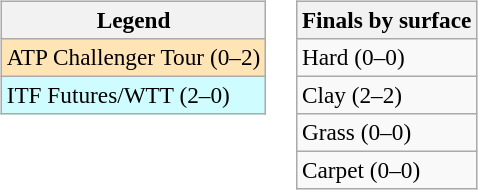<table>
<tr valign=top>
<td><br><table class=wikitable style=font-size:97%>
<tr>
<th>Legend</th>
</tr>
<tr bgcolor=moccasin>
<td>ATP Challenger Tour (0–2)</td>
</tr>
<tr bgcolor=cffcff>
<td>ITF Futures/WTT (2–0)</td>
</tr>
</table>
</td>
<td><br><table class=wikitable style=font-size:97%>
<tr>
<th>Finals by surface</th>
</tr>
<tr>
<td>Hard (0–0)</td>
</tr>
<tr>
<td>Clay (2–2)</td>
</tr>
<tr>
<td>Grass (0–0)</td>
</tr>
<tr>
<td>Carpet (0–0)</td>
</tr>
</table>
</td>
</tr>
</table>
